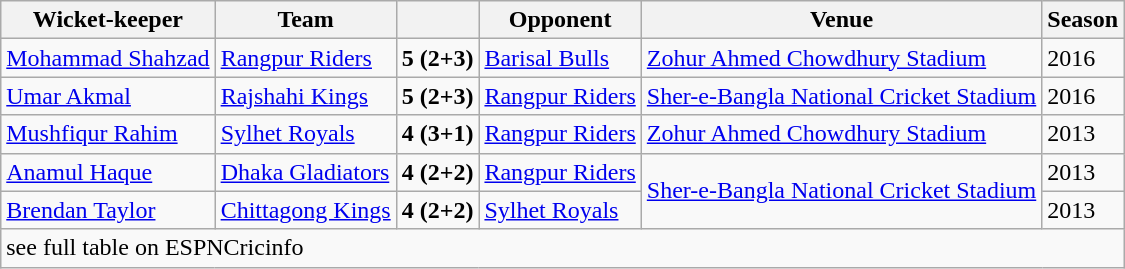<table class="wikitable">
<tr>
<th>Wicket-keeper</th>
<th>Team</th>
<th></th>
<th>Opponent</th>
<th>Venue</th>
<th>Season</th>
</tr>
<tr>
<td><a href='#'>Mohammad Shahzad</a></td>
<td><a href='#'>Rangpur Riders</a></td>
<td><strong>5 (2+3)</strong></td>
<td><a href='#'>Barisal Bulls</a></td>
<td><a href='#'>Zohur Ahmed Chowdhury Stadium</a></td>
<td>2016</td>
</tr>
<tr>
<td><a href='#'>Umar Akmal</a></td>
<td><a href='#'>Rajshahi Kings</a></td>
<td><strong>5 (2+3)</strong></td>
<td><a href='#'>Rangpur Riders</a></td>
<td><a href='#'>Sher-e-Bangla National Cricket Stadium</a></td>
<td>2016</td>
</tr>
<tr>
<td><a href='#'>Mushfiqur Rahim</a></td>
<td><a href='#'>Sylhet Royals</a></td>
<td><strong>4 (3+1)</strong></td>
<td><a href='#'>Rangpur Riders</a></td>
<td><a href='#'>Zohur Ahmed Chowdhury Stadium</a></td>
<td>2013</td>
</tr>
<tr>
<td><a href='#'>Anamul Haque</a></td>
<td><a href='#'>Dhaka Gladiators</a></td>
<td><strong>4 (2+2)</strong></td>
<td><a href='#'>Rangpur Riders</a></td>
<td rowspan="2"><a href='#'>Sher-e-Bangla National Cricket Stadium</a></td>
<td>2013</td>
</tr>
<tr>
<td><a href='#'>Brendan Taylor</a></td>
<td><a href='#'>Chittagong Kings</a></td>
<td><strong>4 (2+2)</strong></td>
<td><a href='#'>Sylhet Royals</a></td>
<td>2013</td>
</tr>
<tr>
<td colspan=6>see full table on ESPNCricinfo</td>
</tr>
</table>
